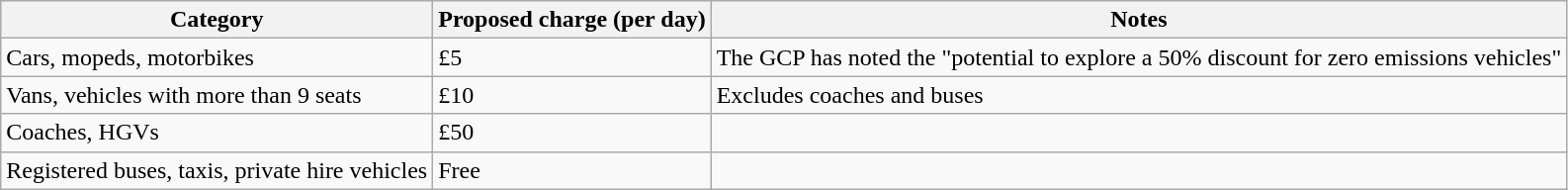<table class="wikitable">
<tr>
<th>Category</th>
<th>Proposed charge (per day)</th>
<th>Notes</th>
</tr>
<tr>
<td>Cars, mopeds, motorbikes</td>
<td>£5</td>
<td>The GCP has noted the "potential to explore a 50% discount for zero emissions vehicles"</td>
</tr>
<tr>
<td>Vans, vehicles with more than 9 seats</td>
<td>£10</td>
<td>Excludes coaches and buses</td>
</tr>
<tr>
<td>Coaches, HGVs</td>
<td>£50</td>
<td></td>
</tr>
<tr>
<td>Registered buses, taxis, private hire vehicles</td>
<td>Free</td>
<td></td>
</tr>
</table>
